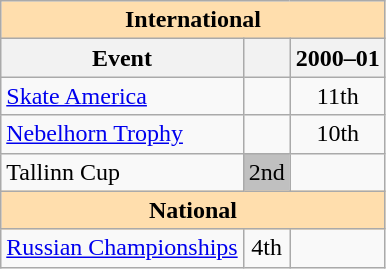<table class="wikitable" style="text-align:center">
<tr>
<th style="background-color: #ffdead; " colspan=3 align=center>International</th>
</tr>
<tr>
<th>Event</th>
<th></th>
<th>2000–01</th>
</tr>
<tr>
<td align=left> <a href='#'>Skate America</a></td>
<td></td>
<td>11th</td>
</tr>
<tr>
<td align=left><a href='#'>Nebelhorn Trophy</a></td>
<td></td>
<td>10th</td>
</tr>
<tr>
<td align=left>Tallinn Cup</td>
<td bgcolor=silver>2nd</td>
<td></td>
</tr>
<tr>
<th style="background-color: #ffdead; " colspan=3 align=center>National</th>
</tr>
<tr>
<td align=left><a href='#'>Russian Championships</a></td>
<td>4th</td>
<td></td>
</tr>
</table>
